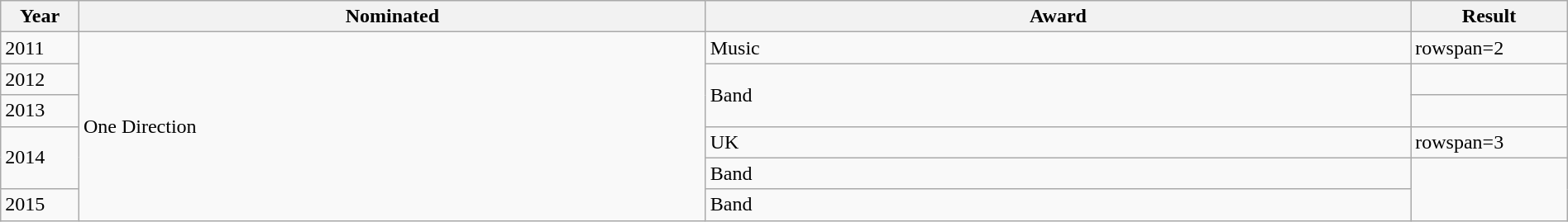<table class="wikitable" style="width:100%;">
<tr>
<th width=5%>Year</th>
<th style="width:40%;">Nominated</th>
<th style="width:45%;">Award</th>
<th style="width:10%;">Result</th>
</tr>
<tr>
<td>2011</td>
<td rowspan="6">One Direction</td>
<td>Music</td>
<td>rowspan=2 </td>
</tr>
<tr>
<td>2012</td>
<td rowspan="2">Band</td>
</tr>
<tr>
<td>2013</td>
<td></td>
</tr>
<tr>
<td rowspan="2">2014</td>
<td>UK</td>
<td>rowspan=3 </td>
</tr>
<tr>
<td>Band</td>
</tr>
<tr>
<td>2015</td>
<td>Band</td>
</tr>
</table>
